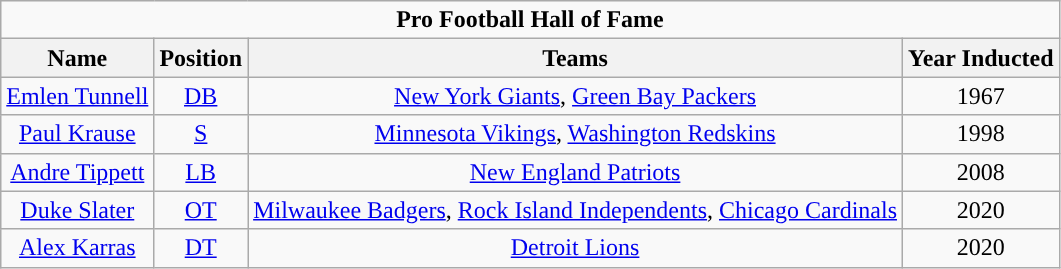<table class="wikitable sortable" style="text-align:center">
<tr>
<td colspan="4"><strong>Pro Football Hall of Fame</strong></td>
</tr>
<tr>
<th>Name</th>
<th>Position</th>
<th>Teams</th>
<th>Year Inducted</th>
</tr>
<tr>
<td><a href='#'>Emlen Tunnell</a></td>
<td><a href='#'>DB</a></td>
<td><a href='#'>New York Giants</a>, <a href='#'>Green Bay Packers</a></td>
<td>1967</td>
</tr>
<tr>
<td><a href='#'>Paul Krause</a></td>
<td><a href='#'>S</a></td>
<td><a href='#'>Minnesota Vikings</a>, <a href='#'>Washington Redskins</a></td>
<td>1998</td>
</tr>
<tr>
<td><a href='#'>Andre Tippett</a></td>
<td><a href='#'>LB</a></td>
<td><a href='#'>New England Patriots</a></td>
<td>2008</td>
</tr>
<tr>
<td><a href='#'>Duke Slater</a></td>
<td><a href='#'>OT</a></td>
<td><a href='#'>Milwaukee Badgers</a>, <a href='#'>Rock Island Independents</a>, <a href='#'>Chicago Cardinals</a></td>
<td>2020</td>
</tr>
<tr>
<td><a href='#'>Alex Karras</a></td>
<td><a href='#'>DT</a></td>
<td><a href='#'>Detroit Lions</a></td>
<td>2020</td>
</tr>
</table>
